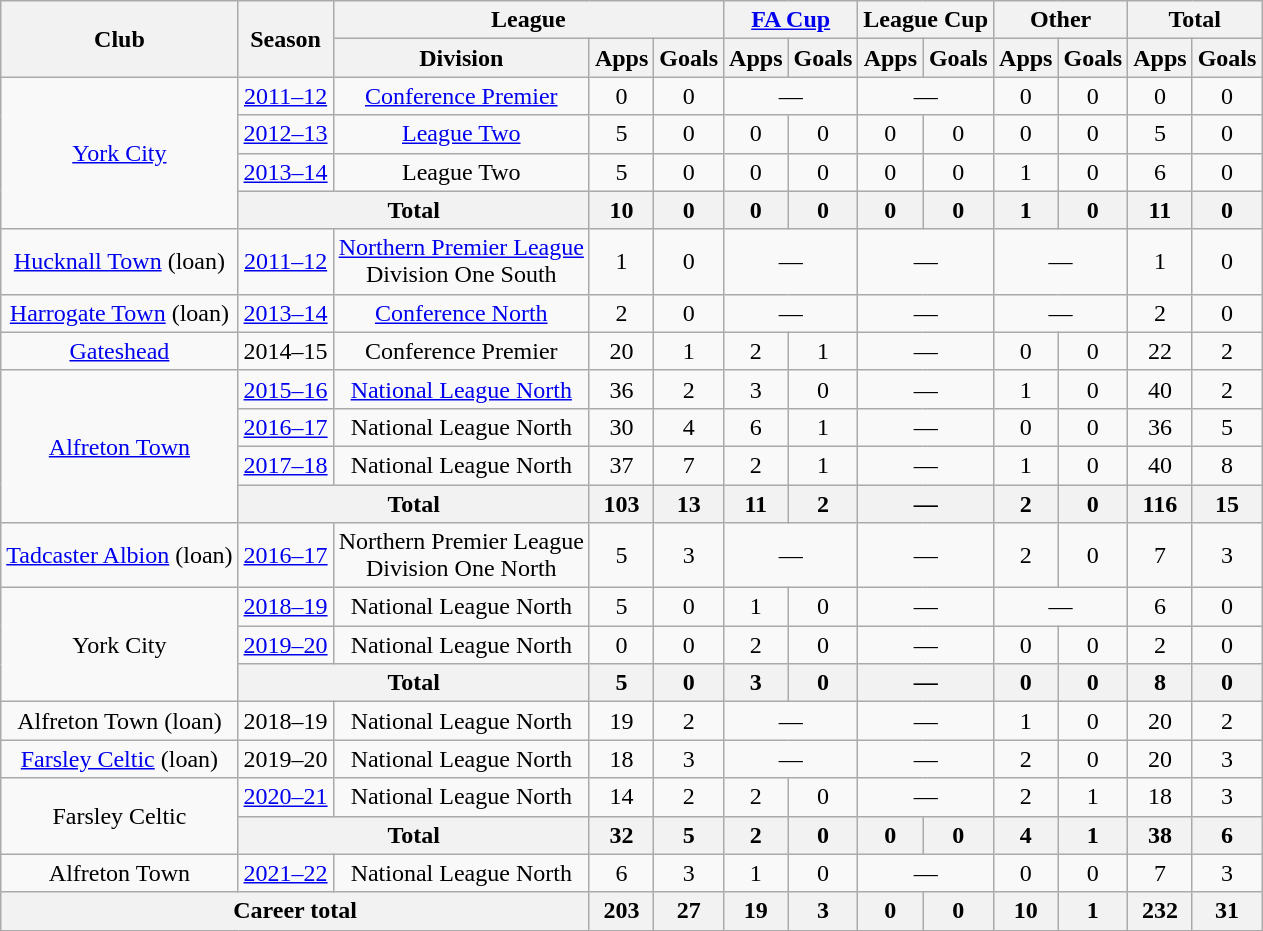<table class=wikitable style=text-align:center>
<tr>
<th rowspan=2>Club</th>
<th rowspan=2>Season</th>
<th colspan=3>League</th>
<th colspan=2><a href='#'>FA Cup</a></th>
<th colspan=2>League Cup</th>
<th colspan=2>Other</th>
<th colspan=2>Total</th>
</tr>
<tr>
<th>Division</th>
<th>Apps</th>
<th>Goals</th>
<th>Apps</th>
<th>Goals</th>
<th>Apps</th>
<th>Goals</th>
<th>Apps</th>
<th>Goals</th>
<th>Apps</th>
<th>Goals</th>
</tr>
<tr>
<td rowspan=4><a href='#'>York City</a></td>
<td><a href='#'>2011–12</a></td>
<td><a href='#'>Conference Premier</a></td>
<td>0</td>
<td>0</td>
<td colspan=2>—</td>
<td colspan=2>—</td>
<td>0</td>
<td>0</td>
<td>0</td>
<td>0</td>
</tr>
<tr>
<td><a href='#'>2012–13</a></td>
<td><a href='#'>League Two</a></td>
<td>5</td>
<td>0</td>
<td>0</td>
<td>0</td>
<td>0</td>
<td>0</td>
<td>0</td>
<td>0</td>
<td>5</td>
<td>0</td>
</tr>
<tr>
<td><a href='#'>2013–14</a></td>
<td>League Two</td>
<td>5</td>
<td>0</td>
<td>0</td>
<td>0</td>
<td>0</td>
<td>0</td>
<td>1</td>
<td>0</td>
<td>6</td>
<td>0</td>
</tr>
<tr>
<th colspan=2>Total</th>
<th>10</th>
<th>0</th>
<th>0</th>
<th>0</th>
<th>0</th>
<th>0</th>
<th>1</th>
<th>0</th>
<th>11</th>
<th>0</th>
</tr>
<tr>
<td><a href='#'>Hucknall Town</a> (loan)</td>
<td><a href='#'>2011–12</a></td>
<td><a href='#'>Northern Premier League</a><br>Division One South</td>
<td>1</td>
<td>0</td>
<td colspan=2>—</td>
<td colspan=2>—</td>
<td colspan=2>—</td>
<td>1</td>
<td>0</td>
</tr>
<tr>
<td><a href='#'>Harrogate Town</a> (loan)</td>
<td><a href='#'>2013–14</a></td>
<td><a href='#'>Conference North</a></td>
<td>2</td>
<td>0</td>
<td colspan=2>—</td>
<td colspan=2>—</td>
<td colspan=2>—</td>
<td>2</td>
<td>0</td>
</tr>
<tr>
<td><a href='#'>Gateshead</a></td>
<td>2014–15</td>
<td>Conference Premier</td>
<td>20</td>
<td>1</td>
<td>2</td>
<td>1</td>
<td colspan=2>—</td>
<td>0</td>
<td>0</td>
<td>22</td>
<td>2</td>
</tr>
<tr>
<td rowspan=4><a href='#'>Alfreton Town</a></td>
<td><a href='#'>2015–16</a></td>
<td><a href='#'>National League North</a></td>
<td>36</td>
<td>2</td>
<td>3</td>
<td>0</td>
<td colspan=2>—</td>
<td>1</td>
<td>0</td>
<td>40</td>
<td>2</td>
</tr>
<tr>
<td><a href='#'>2016–17</a></td>
<td>National League North</td>
<td>30</td>
<td>4</td>
<td>6</td>
<td>1</td>
<td colspan=2>—</td>
<td>0</td>
<td>0</td>
<td>36</td>
<td>5</td>
</tr>
<tr>
<td><a href='#'>2017–18</a></td>
<td>National League North</td>
<td>37</td>
<td>7</td>
<td>2</td>
<td>1</td>
<td colspan=2>—</td>
<td>1</td>
<td>0</td>
<td>40</td>
<td>8</td>
</tr>
<tr>
<th colspan=2>Total</th>
<th>103</th>
<th>13</th>
<th>11</th>
<th>2</th>
<th colspan=2>—</th>
<th>2</th>
<th>0</th>
<th>116</th>
<th>15</th>
</tr>
<tr>
<td><a href='#'>Tadcaster Albion</a> (loan)</td>
<td><a href='#'>2016–17</a></td>
<td>Northern Premier League<br>Division One North</td>
<td>5</td>
<td>3</td>
<td colspan=2>—</td>
<td colspan=2>—</td>
<td>2</td>
<td>0</td>
<td>7</td>
<td>3</td>
</tr>
<tr>
<td rowspan=3>York City</td>
<td><a href='#'>2018–19</a></td>
<td>National League North</td>
<td>5</td>
<td>0</td>
<td>1</td>
<td>0</td>
<td colspan=2>—</td>
<td colspan=2>—</td>
<td>6</td>
<td>0</td>
</tr>
<tr>
<td><a href='#'>2019–20</a></td>
<td>National League North</td>
<td>0</td>
<td>0</td>
<td>2</td>
<td>0</td>
<td colspan=2>—</td>
<td>0</td>
<td>0</td>
<td>2</td>
<td>0</td>
</tr>
<tr>
<th colspan=2>Total</th>
<th>5</th>
<th>0</th>
<th>3</th>
<th>0</th>
<th colspan=2>—</th>
<th>0</th>
<th>0</th>
<th>8</th>
<th>0</th>
</tr>
<tr>
<td>Alfreton Town (loan)</td>
<td>2018–19</td>
<td>National League North</td>
<td>19</td>
<td>2</td>
<td colspan=2>—</td>
<td colspan=2>—</td>
<td>1</td>
<td>0</td>
<td>20</td>
<td>2</td>
</tr>
<tr>
<td><a href='#'>Farsley Celtic</a> (loan)</td>
<td>2019–20</td>
<td>National League North</td>
<td>18</td>
<td>3</td>
<td colspan=2>—</td>
<td colspan=2>—</td>
<td>2</td>
<td>0</td>
<td>20</td>
<td>3</td>
</tr>
<tr>
<td rowspan="2">Farsley Celtic</td>
<td><a href='#'>2020–21</a></td>
<td>National League North</td>
<td>14</td>
<td>2</td>
<td>2</td>
<td>0</td>
<td colspan=2>—</td>
<td>2</td>
<td>1</td>
<td>18</td>
<td>3</td>
</tr>
<tr>
<th colspan="2">Total</th>
<th>32</th>
<th>5</th>
<th>2</th>
<th>0</th>
<th>0</th>
<th>0</th>
<th>4</th>
<th>1</th>
<th>38</th>
<th>6</th>
</tr>
<tr>
<td>Alfreton Town</td>
<td><a href='#'>2021–22</a></td>
<td>National League North</td>
<td>6</td>
<td>3</td>
<td>1</td>
<td>0</td>
<td colspan="2">—</td>
<td>0</td>
<td>0</td>
<td>7</td>
<td>3</td>
</tr>
<tr>
<th colspan=3>Career total</th>
<th>203</th>
<th>27</th>
<th>19</th>
<th>3</th>
<th>0</th>
<th>0</th>
<th>10</th>
<th>1</th>
<th>232</th>
<th>31</th>
</tr>
</table>
